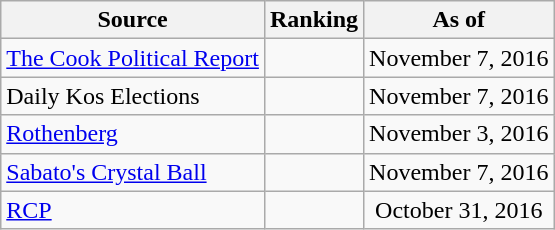<table class="wikitable" style="text-align:center">
<tr>
<th>Source</th>
<th>Ranking</th>
<th>As of</th>
</tr>
<tr>
<td align=left><a href='#'>The Cook Political Report</a></td>
<td></td>
<td>November 7, 2016</td>
</tr>
<tr>
<td align=left>Daily Kos Elections</td>
<td></td>
<td>November 7, 2016</td>
</tr>
<tr>
<td align=left><a href='#'>Rothenberg</a></td>
<td></td>
<td>November 3, 2016</td>
</tr>
<tr>
<td align=left><a href='#'>Sabato's Crystal Ball</a></td>
<td></td>
<td>November 7, 2016</td>
</tr>
<tr>
<td align="left"><a href='#'>RCP</a></td>
<td></td>
<td>October 31, 2016</td>
</tr>
</table>
